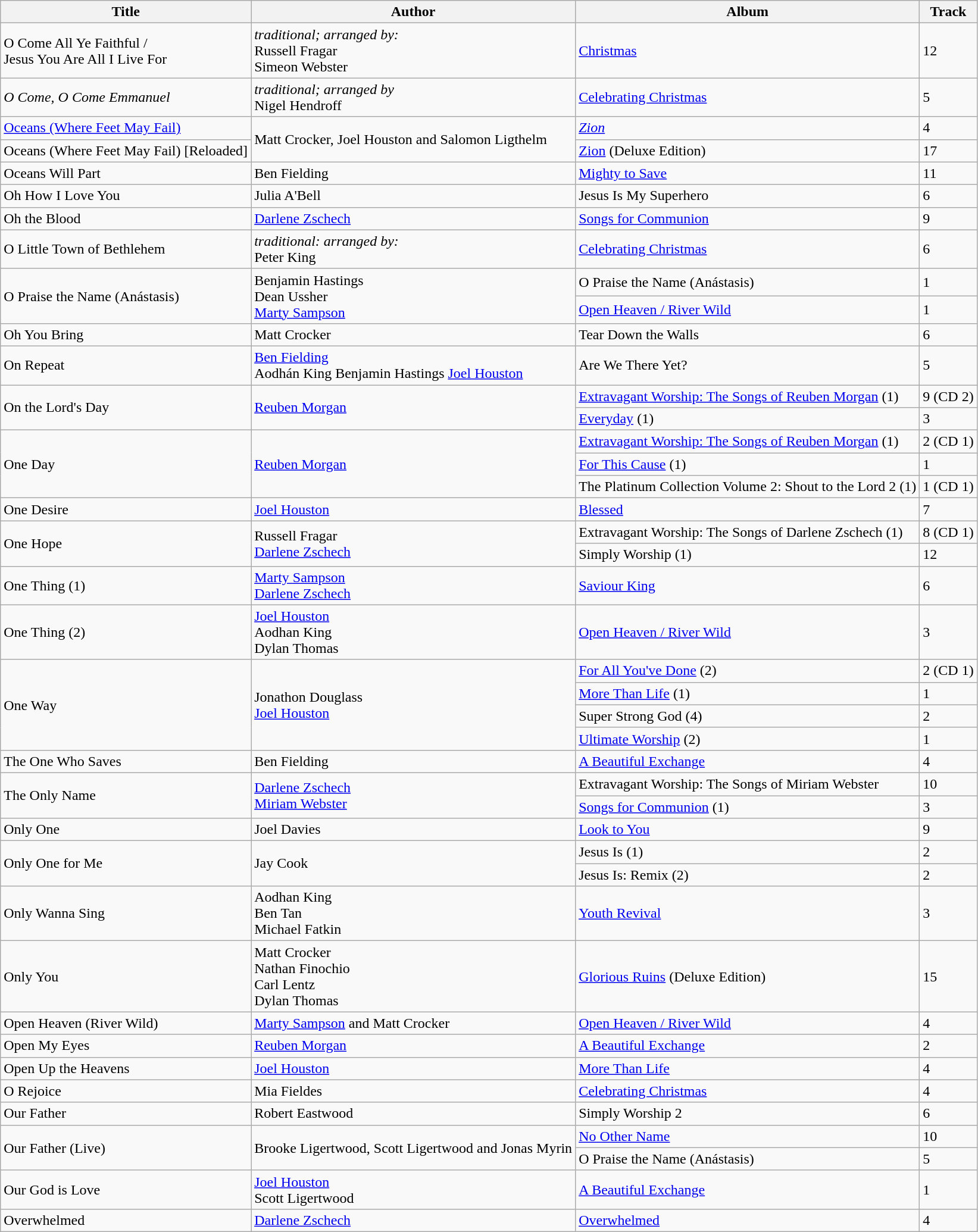<table class="wikitable">
<tr>
<th>Title</th>
<th>Author</th>
<th>Album</th>
<th>Track</th>
</tr>
<tr>
<td>O Come All Ye Faithful / <br> Jesus You Are All I Live For</td>
<td><em>traditional; arranged by:</em> <br> Russell Fragar <br> Simeon Webster</td>
<td><a href='#'>Christmas</a></td>
<td>12</td>
</tr>
<tr>
<td><em>O Come, O Come Emmanuel</em></td>
<td><em>traditional; arranged by</em> <br> Nigel Hendroff</td>
<td><a href='#'>Celebrating Christmas</a></td>
<td>5</td>
</tr>
<tr>
<td><a href='#'>Oceans (Where Feet May Fail)</a></td>
<td rowspan="2">Matt Crocker, Joel Houston and Salomon Ligthelm</td>
<td><em><a href='#'>Zion</a></em></td>
<td>4</td>
</tr>
<tr>
<td>Oceans (Where Feet May Fail) [Reloaded]</td>
<td><a href='#'>Zion</a> (Deluxe Edition)</td>
<td>17</td>
</tr>
<tr>
<td>Oceans Will Part</td>
<td>Ben Fielding</td>
<td><a href='#'>Mighty to Save</a></td>
<td>11</td>
</tr>
<tr>
<td>Oh How I Love You</td>
<td>Julia A'Bell</td>
<td>Jesus Is My Superhero</td>
<td>6</td>
</tr>
<tr>
<td>Oh the Blood</td>
<td><a href='#'>Darlene Zschech</a></td>
<td><a href='#'>Songs for Communion</a></td>
<td>9</td>
</tr>
<tr>
<td>O Little Town of Bethlehem</td>
<td><em>traditional: arranged by:</em> <br> Peter King</td>
<td><a href='#'>Celebrating Christmas</a></td>
<td>6</td>
</tr>
<tr>
<td rowspan="2">O Praise the Name (Anástasis)</td>
<td rowspan="2">Benjamin Hastings <br> Dean Ussher <br> <a href='#'>Marty Sampson</a></td>
<td>O Praise the Name (Anástasis)</td>
<td>1</td>
</tr>
<tr>
<td><a href='#'>Open Heaven / River Wild</a></td>
<td>1</td>
</tr>
<tr>
<td>Oh You Bring</td>
<td>Matt Crocker</td>
<td>Tear Down the Walls</td>
<td>6</td>
</tr>
<tr>
<td>On Repeat</td>
<td><a href='#'>Ben Fielding</a><br>Aodhán King
Benjamin Hastings
<a href='#'>Joel Houston</a></td>
<td>Are We There Yet?</td>
<td>5</td>
</tr>
<tr>
<td rowspan="2">On the Lord's Day</td>
<td rowspan="2"><a href='#'>Reuben Morgan</a></td>
<td><a href='#'>Extravagant Worship: The Songs of Reuben Morgan</a> (1)</td>
<td>9 (CD 2)</td>
</tr>
<tr>
<td><a href='#'>Everyday</a> (1)</td>
<td>3</td>
</tr>
<tr>
<td rowspan="3">One Day</td>
<td rowspan="3"><a href='#'>Reuben Morgan</a></td>
<td><a href='#'>Extravagant Worship: The Songs of Reuben Morgan</a> (1)</td>
<td>2 (CD 1)</td>
</tr>
<tr>
<td><a href='#'>For This Cause</a> (1)</td>
<td>1</td>
</tr>
<tr>
<td>The Platinum Collection Volume 2: Shout to the Lord 2 (1)</td>
<td>1 (CD 1)</td>
</tr>
<tr>
<td>One Desire</td>
<td><a href='#'>Joel Houston</a></td>
<td><a href='#'>Blessed</a></td>
<td>7</td>
</tr>
<tr>
<td rowspan="2">One Hope</td>
<td rowspan="2">Russell Fragar <br> <a href='#'>Darlene Zschech</a></td>
<td>Extravagant Worship: The Songs of Darlene Zschech (1)</td>
<td>8 (CD 1)</td>
</tr>
<tr>
<td>Simply Worship (1)</td>
<td>12</td>
</tr>
<tr>
<td>One Thing (1)</td>
<td><a href='#'>Marty Sampson</a> <br> <a href='#'>Darlene Zschech</a></td>
<td><a href='#'>Saviour King</a></td>
<td>6</td>
</tr>
<tr>
<td>One Thing (2)</td>
<td><a href='#'>Joel Houston</a> <br> Aodhan King <br> Dylan Thomas</td>
<td><a href='#'>Open Heaven / River Wild</a></td>
<td>3</td>
</tr>
<tr>
<td rowspan="4">One Way</td>
<td rowspan="4">Jonathon Douglass <br> <a href='#'>Joel Houston</a></td>
<td><a href='#'>For All You've Done</a> (2)</td>
<td>2 (CD 1)</td>
</tr>
<tr>
<td><a href='#'>More Than Life</a> (1)</td>
<td>1</td>
</tr>
<tr>
<td>Super Strong God (4)</td>
<td>2</td>
</tr>
<tr>
<td><a href='#'>Ultimate Worship</a> (2)</td>
<td>1</td>
</tr>
<tr>
<td>The One Who Saves</td>
<td>Ben Fielding</td>
<td><a href='#'>A Beautiful Exchange</a></td>
<td>4</td>
</tr>
<tr>
<td rowspan="2">The Only Name</td>
<td rowspan="2"><a href='#'>Darlene Zschech</a> <br> <a href='#'>Miriam Webster</a></td>
<td>Extravagant Worship: The Songs of Miriam Webster</td>
<td>10</td>
</tr>
<tr>
<td><a href='#'>Songs for Communion</a> (1)</td>
<td>3</td>
</tr>
<tr>
<td>Only One</td>
<td>Joel Davies</td>
<td><a href='#'>Look to You</a></td>
<td>9</td>
</tr>
<tr>
<td rowspan="2">Only One for Me</td>
<td rowspan="2">Jay Cook</td>
<td>Jesus Is (1)</td>
<td>2</td>
</tr>
<tr>
<td>Jesus Is: Remix (2)</td>
<td>2</td>
</tr>
<tr>
<td>Only Wanna Sing</td>
<td>Aodhan King <br> Ben Tan <br> Michael Fatkin</td>
<td><a href='#'>Youth Revival</a></td>
<td>3</td>
</tr>
<tr>
<td>Only You</td>
<td>Matt Crocker <br> Nathan Finochio <br> Carl Lentz <br> Dylan Thomas</td>
<td><a href='#'>Glorious Ruins</a> (Deluxe Edition)</td>
<td>15</td>
</tr>
<tr>
<td>Open Heaven (River Wild)</td>
<td><a href='#'>Marty Sampson</a> and Matt Crocker</td>
<td><a href='#'>Open Heaven / River Wild</a></td>
<td>4</td>
</tr>
<tr>
<td>Open My Eyes</td>
<td><a href='#'>Reuben Morgan</a></td>
<td><a href='#'>A Beautiful Exchange</a></td>
<td>2</td>
</tr>
<tr>
<td>Open Up the Heavens</td>
<td><a href='#'>Joel Houston</a></td>
<td><a href='#'>More Than Life</a></td>
<td>4</td>
</tr>
<tr>
<td>O Rejoice</td>
<td>Mia Fieldes</td>
<td><a href='#'>Celebrating Christmas</a></td>
<td>4</td>
</tr>
<tr>
<td>Our Father</td>
<td>Robert Eastwood</td>
<td>Simply Worship 2</td>
<td>6</td>
</tr>
<tr>
<td rowspan="2">Our Father (Live)</td>
<td rowspan="2">Brooke Ligertwood, Scott Ligertwood and Jonas Myrin</td>
<td><a href='#'>No Other Name</a></td>
<td>10</td>
</tr>
<tr>
<td>O Praise the Name (Anástasis)</td>
<td>5</td>
</tr>
<tr>
<td>Our God is Love</td>
<td><a href='#'>Joel Houston</a> <br> Scott Ligertwood</td>
<td><a href='#'>A Beautiful Exchange</a></td>
<td>1</td>
</tr>
<tr>
<td>Overwhelmed</td>
<td><a href='#'>Darlene Zschech</a></td>
<td><a href='#'>Overwhelmed</a></td>
<td>4</td>
</tr>
</table>
